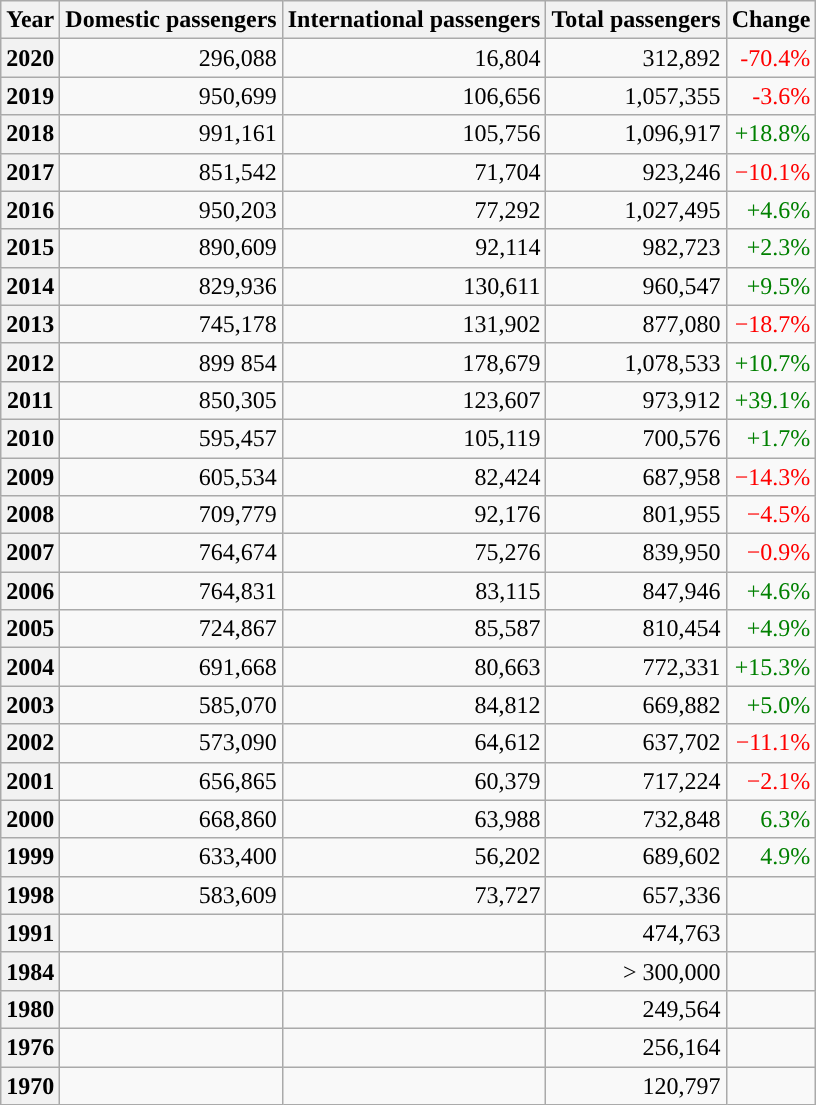<table class="wikitable" style="text-align: right;">
<tr>
<th>Year</th>
<th>Domestic passengers</th>
<th>International passengers</th>
<th>Total passengers</th>
<th>Change</th>
</tr>
<tr>
<th>2020</th>
<td>296,088</td>
<td>16,804</td>
<td>312,892</td>
<td style="color:red">-70.4% </td>
</tr>
<tr>
<th>2019</th>
<td>950,699</td>
<td>106,656</td>
<td>1,057,355</td>
<td style="color:red">-3.6% </td>
</tr>
<tr>
<th>2018</th>
<td>991,161</td>
<td>105,756</td>
<td>1,096,917</td>
<td style="color:green">+18.8% </td>
</tr>
<tr>
<th>2017</th>
<td>851,542</td>
<td>71,704</td>
<td>923,246</td>
<td style="color:red">−10.1% </td>
</tr>
<tr>
<th>2016</th>
<td>950,203</td>
<td>77,292</td>
<td>1,027,495</td>
<td style="color:green">+4.6% </td>
</tr>
<tr>
<th>2015</th>
<td>890,609</td>
<td>92,114</td>
<td>982,723</td>
<td style="color:green">+2.3% </td>
</tr>
<tr>
<th>2014</th>
<td>829,936</td>
<td>130,611</td>
<td>960,547</td>
<td style="color:green">+9.5% </td>
</tr>
<tr>
<th>2013</th>
<td>745,178</td>
<td>131,902</td>
<td>877,080</td>
<td style="color:red">−18.7% </td>
</tr>
<tr>
<th>2012</th>
<td>899 854</td>
<td>178,679</td>
<td>1,078,533</td>
<td style="color:green">+10.7% </td>
</tr>
<tr>
<th>2011</th>
<td>850,305</td>
<td>123,607</td>
<td>973,912</td>
<td style="color:green">+39.1% </td>
</tr>
<tr>
<th>2010</th>
<td>595,457</td>
<td>105,119</td>
<td>700,576</td>
<td style="color:green">+1.7% </td>
</tr>
<tr>
<th>2009</th>
<td>605,534</td>
<td>82,424</td>
<td>687,958</td>
<td style="color:red">−14.3% </td>
</tr>
<tr>
<th>2008</th>
<td>709,779</td>
<td>92,176</td>
<td>801,955</td>
<td style="color:red">−4.5% </td>
</tr>
<tr>
<th>2007</th>
<td>764,674</td>
<td>75,276</td>
<td>839,950</td>
<td style="color:red">−0.9% </td>
</tr>
<tr>
<th>2006</th>
<td>764,831</td>
<td>83,115</td>
<td>847,946</td>
<td style="color:green">+4.6% </td>
</tr>
<tr>
<th>2005</th>
<td>724,867</td>
<td>85,587</td>
<td>810,454</td>
<td style="color:green">+4.9% </td>
</tr>
<tr>
<th>2004</th>
<td>691,668</td>
<td>80,663</td>
<td>772,331</td>
<td style="color:green">+15.3% </td>
</tr>
<tr>
<th>2003</th>
<td>585,070</td>
<td>84,812</td>
<td>669,882</td>
<td style="color:green">+5.0% </td>
</tr>
<tr>
<th>2002</th>
<td>573,090</td>
<td>64,612</td>
<td>637,702</td>
<td style="color:red">−11.1% </td>
</tr>
<tr>
<th>2001</th>
<td>656,865</td>
<td>60,379</td>
<td>717,224</td>
<td style="color:red">−2.1% </td>
</tr>
<tr>
<th>2000</th>
<td>668,860</td>
<td>63,988</td>
<td>732,848</td>
<td style="color:green">6.3% </td>
</tr>
<tr>
<th>1999</th>
<td>633,400</td>
<td>56,202</td>
<td>689,602</td>
<td style="color:green">4.9% </td>
</tr>
<tr>
<th>1998</th>
<td>583,609</td>
<td>73,727</td>
<td>657,336</td>
<td></td>
</tr>
<tr>
<th>1991</th>
<td></td>
<td></td>
<td>474,763</td>
<td></td>
</tr>
<tr>
<th>1984</th>
<td></td>
<td></td>
<td>> 300,000</td>
<td></td>
</tr>
<tr>
<th>1980</th>
<td></td>
<td></td>
<td>249,564</td>
<td></td>
</tr>
<tr>
<th>1976</th>
<td></td>
<td></td>
<td>256,164</td>
<td></td>
</tr>
<tr>
<th>1970</th>
<td></td>
<td></td>
<td>120,797</td>
<td></td>
</tr>
</table>
